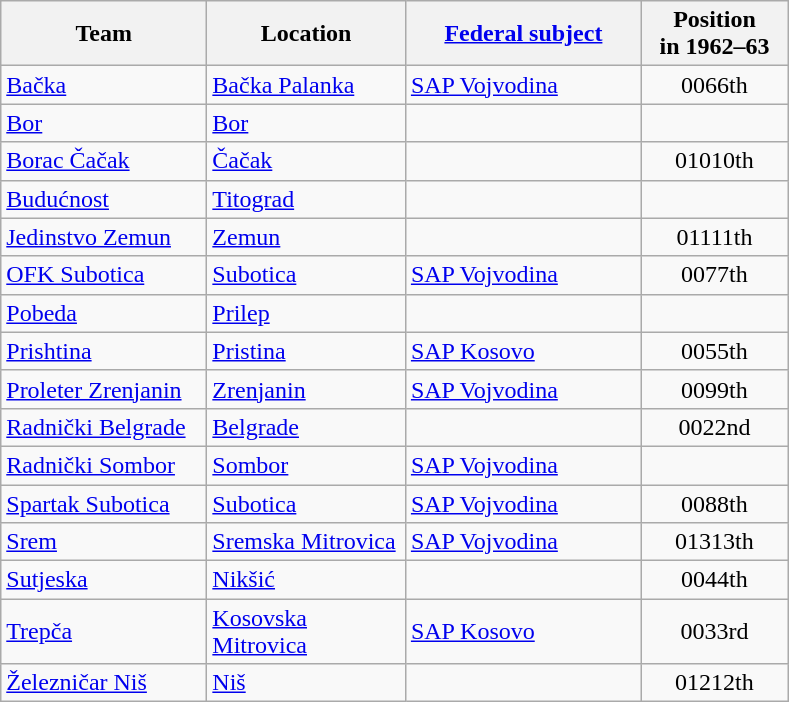<table class="wikitable sortable" style="text-align:left">
<tr>
<th width="130">Team</th>
<th width="125">Location</th>
<th width="150"><a href='#'>Federal subject</a></th>
<th width="90">Position<br>in 1962–63</th>
</tr>
<tr>
<td><a href='#'>Bačka</a></td>
<td><a href='#'>Bačka Palanka</a></td>
<td> <a href='#'>SAP Vojvodina</a></td>
<td style="text-align:center"><span>006</span>6th</td>
</tr>
<tr>
<td><a href='#'>Bor</a></td>
<td><a href='#'>Bor</a></td>
<td></td>
<td></td>
</tr>
<tr>
<td><a href='#'>Borac Čačak</a></td>
<td><a href='#'>Čačak</a></td>
<td></td>
<td style="text-align:center"><span>010</span>10th</td>
</tr>
<tr>
<td><a href='#'>Budućnost</a></td>
<td><a href='#'>Titograd</a></td>
<td></td>
<td></td>
</tr>
<tr>
<td><a href='#'>Jedinstvo Zemun</a></td>
<td><a href='#'>Zemun</a></td>
<td></td>
<td style="text-align:center"><span>011</span>11th</td>
</tr>
<tr>
<td><a href='#'>OFK Subotica</a></td>
<td><a href='#'>Subotica</a></td>
<td> <a href='#'>SAP Vojvodina</a></td>
<td style="text-align:center"><span>007</span>7th</td>
</tr>
<tr>
<td><a href='#'>Pobeda</a></td>
<td><a href='#'>Prilep</a></td>
<td></td>
<td></td>
</tr>
<tr>
<td><a href='#'>Prishtina</a></td>
<td><a href='#'>Pristina</a></td>
<td> <a href='#'>SAP Kosovo</a></td>
<td style="text-align:center"><span>005</span>5th</td>
</tr>
<tr>
<td><a href='#'>Proleter Zrenjanin</a></td>
<td><a href='#'>Zrenjanin</a></td>
<td> <a href='#'>SAP Vojvodina</a></td>
<td style="text-align:center"><span>009</span>9th</td>
</tr>
<tr>
<td><a href='#'>Radnički Belgrade</a></td>
<td><a href='#'>Belgrade</a></td>
<td></td>
<td style="text-align:center"><span>002</span>2nd</td>
</tr>
<tr>
<td><a href='#'>Radnički Sombor</a></td>
<td><a href='#'>Sombor</a></td>
<td> <a href='#'>SAP Vojvodina</a></td>
<td></td>
</tr>
<tr>
<td><a href='#'>Spartak Subotica</a></td>
<td><a href='#'>Subotica</a></td>
<td> <a href='#'>SAP Vojvodina</a></td>
<td style="text-align:center"><span>008</span>8th</td>
</tr>
<tr>
<td><a href='#'>Srem</a></td>
<td><a href='#'>Sremska Mitrovica</a></td>
<td> <a href='#'>SAP Vojvodina</a></td>
<td style="text-align:center"><span>013</span>13th</td>
</tr>
<tr>
<td><a href='#'>Sutjeska</a></td>
<td><a href='#'>Nikšić</a></td>
<td></td>
<td style="text-align:center"><span>004</span>4th</td>
</tr>
<tr>
<td><a href='#'>Trepča</a></td>
<td><a href='#'>Kosovska Mitrovica</a></td>
<td> <a href='#'>SAP Kosovo</a></td>
<td style="text-align:center"><span>003</span>3rd</td>
</tr>
<tr>
<td><a href='#'>Železničar Niš</a></td>
<td><a href='#'>Niš</a></td>
<td></td>
<td style="text-align:center"><span>012</span>12th</td>
</tr>
</table>
